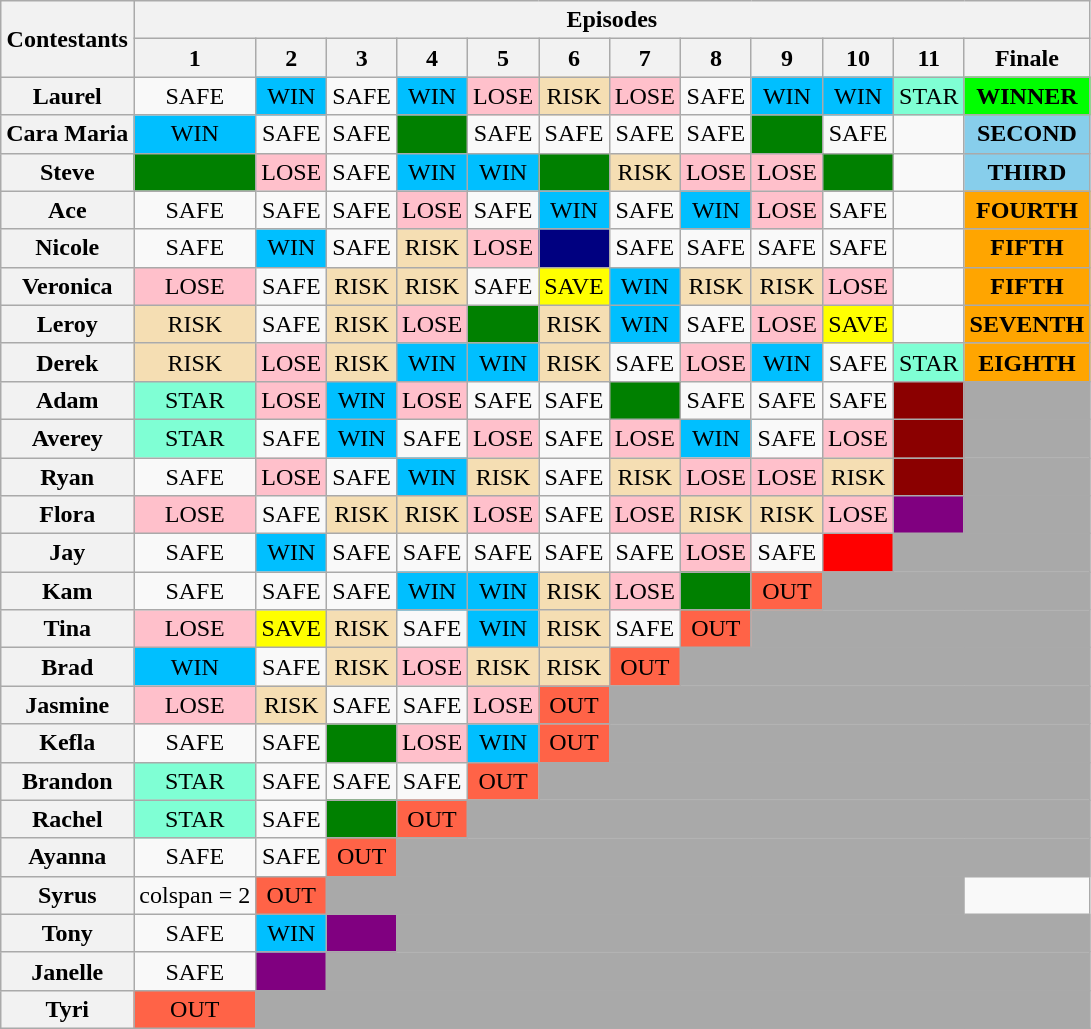<table class="wikitable" style="text-align:center">
<tr>
<th rowspan=2>Contestants</th>
<th colspan="12">Episodes</th>
</tr>
<tr>
<th>1</th>
<th>2</th>
<th>3</th>
<th>4</th>
<th>5</th>
<th>6</th>
<th>7</th>
<th>8</th>
<th>9</th>
<th>10</th>
<th>11</th>
<th>Finale</th>
</tr>
<tr>
<th>Laurel</th>
<td>SAFE</td>
<td bgcolor="deepskyblue">WIN</td>
<td>SAFE</td>
<td bgcolor="deepskyblue">WIN</td>
<td bgcolor="pink">LOSE</td>
<td bgcolor="wheat">RISK</td>
<td bgcolor="pink">LOSE</td>
<td>SAFE</td>
<td bgcolor="deepskyblue">WIN</td>
<td bgcolor="deepskyblue">WIN</td>
<td bgcolor="aquamarine">STAR</td>
<td bgcolor="lime"><strong>WINNER</strong></td>
</tr>
<tr>
<th>Cara Maria</th>
<td bgcolor="deepskyblue">WIN</td>
<td>SAFE</td>
<td>SAFE</td>
<td bgcolor="green"></td>
<td>SAFE</td>
<td>SAFE</td>
<td>SAFE</td>
<td>SAFE</td>
<td bgcolor="green"></td>
<td>SAFE</td>
<td></td>
<td bgcolor="skyblue"><strong>SECOND</strong></td>
</tr>
<tr>
<th>Steve</th>
<td bgcolor="green"></td>
<td bgcolor="pink">LOSE</td>
<td>SAFE</td>
<td bgcolor="deepskyblue">WIN</td>
<td bgcolor="deepskyblue">WIN</td>
<td bgcolor="green"></td>
<td bgcolor="wheat">RISK</td>
<td bgcolor="pink">LOSE</td>
<td bgcolor="pink">LOSE</td>
<td bgcolor="green"></td>
<td></td>
<td bgcolor="skyblue"><strong>THIRD</strong></td>
</tr>
<tr>
<th>Ace</th>
<td>SAFE</td>
<td>SAFE</td>
<td>SAFE</td>
<td bgcolor="pink">LOSE</td>
<td>SAFE</td>
<td bgcolor="deepskyblue">WIN</td>
<td>SAFE</td>
<td bgcolor="deepskyblue">WIN</td>
<td bgcolor="pink">LOSE</td>
<td>SAFE</td>
<td></td>
<td style="background:orange"><strong>FOURTH</strong></td>
</tr>
<tr>
<th>Nicole</th>
<td>SAFE</td>
<td bgcolor="deepskyblue">WIN</td>
<td>SAFE</td>
<td bgcolor="wheat">RISK</td>
<td bgcolor="pink">LOSE</td>
<td bgcolor="navy"></td>
<td>SAFE</td>
<td>SAFE</td>
<td>SAFE</td>
<td>SAFE</td>
<td></td>
<td style="background:orange"><strong>FIFTH</strong></td>
</tr>
<tr>
<th>Veronica</th>
<td bgcolor="pink">LOSE</td>
<td>SAFE</td>
<td bgcolor="wheat">RISK</td>
<td bgcolor="wheat">RISK</td>
<td>SAFE</td>
<td bgcolor="yellow">SAVE</td>
<td bgcolor="deepskyblue">WIN</td>
<td bgcolor="wheat">RISK</td>
<td bgcolor="wheat">RISK</td>
<td bgcolor="pink">LOSE</td>
<td></td>
<td style="background:orange"><strong>FIFTH</strong></td>
</tr>
<tr>
<th>Leroy</th>
<td bgcolor="wheat">RISK</td>
<td>SAFE</td>
<td bgcolor="wheat">RISK</td>
<td bgcolor="pink">LOSE</td>
<td bgcolor="green"></td>
<td bgcolor="wheat">RISK</td>
<td bgcolor="deepskyblue">WIN</td>
<td>SAFE</td>
<td bgcolor="pink">LOSE</td>
<td bgcolor="yellow">SAVE</td>
<td></td>
<td style="background:orange"><strong>SEVENTH</strong></td>
</tr>
<tr>
<th>Derek</th>
<td bgcolor="wheat">RISK</td>
<td bgcolor="pink">LOSE</td>
<td bgcolor="wheat">RISK</td>
<td bgcolor="deepskyblue">WIN</td>
<td bgcolor="deepskyblue">WIN</td>
<td bgcolor="wheat">RISK</td>
<td>SAFE</td>
<td bgcolor="pink">LOSE</td>
<td bgcolor="deepskyblue">WIN</td>
<td>SAFE</td>
<td bgcolor="aquamarine">STAR</td>
<td style="background:orange"><strong>EIGHTH</strong></td>
</tr>
<tr>
<th>Adam</th>
<td bgcolor="aquamarine">STAR</td>
<td bgcolor="pink">LOSE</td>
<td bgcolor="deepskyblue">WIN</td>
<td bgcolor="pink">LOSE</td>
<td>SAFE</td>
<td>SAFE</td>
<td bgcolor="green"></td>
<td>SAFE</td>
<td>SAFE</td>
<td>SAFE</td>
<td bgcolor="darkred"></td>
<td colspan="1" bgcolor="darkgray"></td>
</tr>
<tr>
<th>Averey</th>
<td bgcolor="aquamarine">STAR</td>
<td>SAFE</td>
<td bgcolor="deepskyblue">WIN</td>
<td>SAFE</td>
<td bgcolor="pink">LOSE</td>
<td>SAFE</td>
<td bgcolor="pink">LOSE</td>
<td bgcolor="deepskyblue">WIN</td>
<td>SAFE</td>
<td bgcolor="pink">LOSE</td>
<td bgcolor="darkred"></td>
<td colspan="1" bgcolor="darkgray"></td>
</tr>
<tr>
<th>Ryan</th>
<td>SAFE</td>
<td bgcolor="pink">LOSE</td>
<td>SAFE</td>
<td bgcolor="deepskyblue">WIN</td>
<td bgcolor="wheat">RISK</td>
<td>SAFE</td>
<td bgcolor="wheat">RISK</td>
<td bgcolor="pink">LOSE</td>
<td bgcolor="pink">LOSE</td>
<td bgcolor="wheat">RISK</td>
<td bgcolor="darkred"></td>
<td colspan="1" bgcolor="darkgray"></td>
</tr>
<tr>
<th>Flora</th>
<td bgcolor="pink">LOSE</td>
<td>SAFE</td>
<td bgcolor="wheat">RISK</td>
<td bgcolor="wheat">RISK</td>
<td bgcolor="pink">LOSE</td>
<td>SAFE</td>
<td bgcolor="pink">LOSE</td>
<td bgcolor="wheat">RISK</td>
<td bgcolor="wheat">RISK</td>
<td bgcolor="pink">LOSE</td>
<td bgcolor="purple"></td>
<td colspan="1" bgcolor="darkgray"></td>
</tr>
<tr>
<th>Jay</th>
<td>SAFE</td>
<td bgcolor="deepskyblue">WIN</td>
<td>SAFE</td>
<td>SAFE</td>
<td>SAFE</td>
<td>SAFE</td>
<td>SAFE</td>
<td bgcolor="pink">LOSE</td>
<td>SAFE</td>
<td bgcolor="red"></td>
<td colspan="2" bgcolor="darkgray"></td>
</tr>
<tr>
<th>Kam</th>
<td>SAFE</td>
<td>SAFE</td>
<td>SAFE</td>
<td bgcolor="deepskyblue">WIN</td>
<td bgcolor="deepskyblue">WIN</td>
<td bgcolor="wheat">RISK</td>
<td bgcolor="pink">LOSE</td>
<td bgcolor="green"></td>
<td bgcolor="tomato">OUT</td>
<td colspan="3" bgcolor="darkgray"></td>
</tr>
<tr>
<th>Tina</th>
<td bgcolor="pink">LOSE</td>
<td bgcolor="yellow">SAVE</td>
<td bgcolor="wheat">RISK</td>
<td>SAFE</td>
<td bgcolor="deepskyblue">WIN</td>
<td bgcolor="wheat">RISK</td>
<td>SAFE</td>
<td bgcolor="tomato">OUT</td>
<td colspan="4" bgcolor="darkgray"></td>
</tr>
<tr>
<th>Brad</th>
<td bgcolor="deepskyblue">WIN</td>
<td>SAFE</td>
<td bgcolor="wheat">RISK</td>
<td bgcolor="pink">LOSE</td>
<td bgcolor="wheat">RISK</td>
<td bgcolor="wheat">RISK</td>
<td bgcolor="tomato">OUT</td>
<td colspan="5" bgcolor="darkgray"></td>
</tr>
<tr>
<th>Jasmine</th>
<td bgcolor="pink">LOSE</td>
<td bgcolor="wheat">RISK</td>
<td>SAFE</td>
<td>SAFE</td>
<td bgcolor="pink">LOSE</td>
<td bgcolor="tomato">OUT</td>
<td colspan="6" bgcolor="darkgray"></td>
</tr>
<tr>
<th>Kefla</th>
<td>SAFE</td>
<td>SAFE</td>
<td bgcolor="green"></td>
<td bgcolor="pink">LOSE</td>
<td bgcolor="deepskyblue">WIN</td>
<td bgcolor="tomato">OUT</td>
<td colspan="6" bgcolor="darkgray"></td>
</tr>
<tr>
<th>Brandon</th>
<td bgcolor="aquamarine">STAR</td>
<td>SAFE</td>
<td>SAFE</td>
<td>SAFE</td>
<td bgcolor="tomato">OUT</td>
<td colspan="7" bgcolor="darkgray"></td>
</tr>
<tr>
<th>Rachel</th>
<td bgcolor="aquamarine">STAR</td>
<td>SAFE</td>
<td bgcolor="green"></td>
<td bgcolor="tomato">OUT</td>
<td colspan="8" bgcolor="darkgray"></td>
</tr>
<tr>
<th>Ayanna</th>
<td>SAFE</td>
<td>SAFE</td>
<td bgcolor="tomato">OUT</td>
<td colspan="9" bgcolor="darkgray"></td>
</tr>
<tr>
<th>Syrus</th>
<td>colspan = 2 </td>
<td bgcolor="tomato">OUT</td>
<td colspan="9" bgcolor="darkgray"></td>
</tr>
<tr>
<th>Tony</th>
<td>SAFE</td>
<td bgcolor="deepskyblue">WIN</td>
<td bgcolor="purple"></td>
<td colspan="9" bgcolor="darkgray"></td>
</tr>
<tr>
<th>Janelle</th>
<td>SAFE</td>
<td bgcolor="purple"></td>
<td colspan="10" bgcolor="darkgray"></td>
</tr>
<tr>
<th>Tyri</th>
<td bgcolor="tomato">OUT</td>
<td colspan="11" bgcolor="darkgray"></td>
</tr>
</table>
